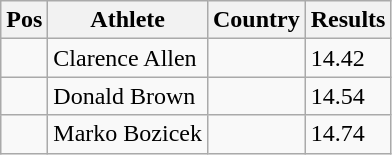<table class="wikitable">
<tr>
<th>Pos</th>
<th>Athlete</th>
<th>Country</th>
<th>Results</th>
</tr>
<tr>
<td align="center"></td>
<td>Clarence Allen</td>
<td></td>
<td>14.42</td>
</tr>
<tr>
<td align="center"></td>
<td>Donald Brown</td>
<td></td>
<td>14.54</td>
</tr>
<tr>
<td align="center"></td>
<td>Marko Bozicek</td>
<td></td>
<td>14.74</td>
</tr>
</table>
